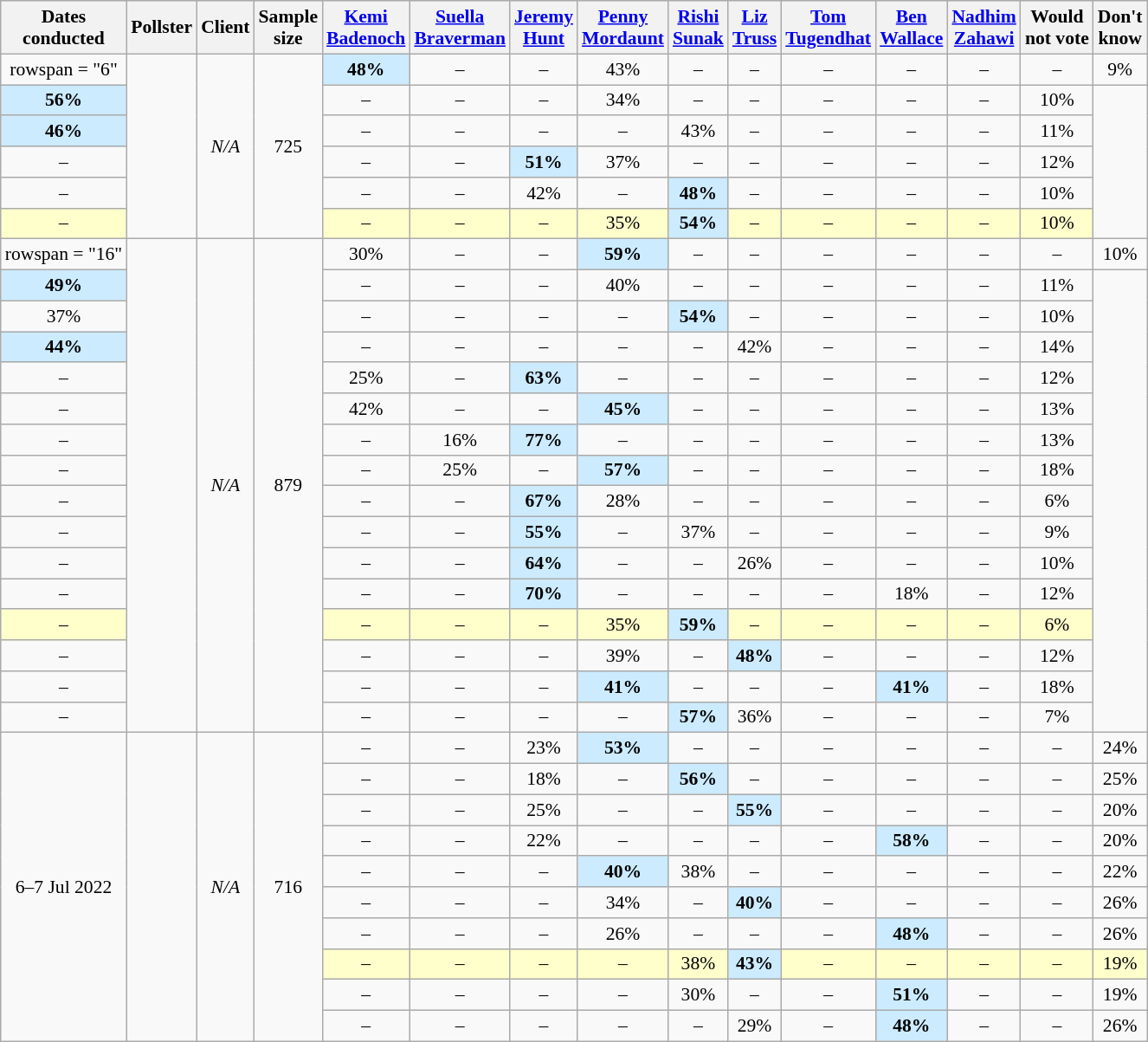<table class="wikitable" style="font-size:90%;text-align:center">
<tr>
<th>Dates<br>conducted</th>
<th>Pollster</th>
<th>Client</th>
<th>Sample<br>size</th>
<th><a href='#'>Kemi<br>Badenoch</a></th>
<th><a href='#'>Suella<br>Braverman</a></th>
<th><a href='#'>Jeremy<br>Hunt</a></th>
<th><a href='#'>Penny<br>Mordaunt</a></th>
<th><a href='#'>Rishi<br>Sunak</a></th>
<th><a href='#'>Liz<br>Truss</a></th>
<th><a href='#'>Tom<br>Tugendhat</a></th>
<th><a href='#'>Ben<br>Wallace</a></th>
<th><a href='#'>Nadhim<br>Zahawi</a></th>
<th>Would<br>not vote</th>
<th>Don't<br>know</th>
</tr>
<tr>
<td>rowspan = "6" </td>
<td rowspan = "6"></td>
<td rowspan = "6"><em>N/A</em></td>
<td rowspan = "6">725</td>
<td style = "background:#CCEBFF;color:black;"><strong>48%</strong></td>
<td>–</td>
<td>–</td>
<td>43%</td>
<td>–</td>
<td>–</td>
<td>–</td>
<td>–</td>
<td>–</td>
<td>–</td>
<td>9%</td>
</tr>
<tr>
<td style = "background:#CCEBFF;color:black;"><strong>56%</strong></td>
<td>–</td>
<td>–</td>
<td>–</td>
<td>34%</td>
<td>–</td>
<td>–</td>
<td>–</td>
<td>–</td>
<td>–</td>
<td>10%</td>
</tr>
<tr>
<td style = "background:#CCEBFF;color:black;"><strong>46%</strong></td>
<td>–</td>
<td>–</td>
<td>–</td>
<td>–</td>
<td>43%</td>
<td>–</td>
<td>–</td>
<td>–</td>
<td>–</td>
<td>11%</td>
</tr>
<tr>
<td>–</td>
<td>–</td>
<td>–</td>
<td style = "background:#CCEBFF;color:black;"><strong>51%</strong></td>
<td>37%</td>
<td>–</td>
<td>–</td>
<td>–</td>
<td>–</td>
<td>–</td>
<td>12%</td>
</tr>
<tr>
<td>–</td>
<td>–</td>
<td>–</td>
<td>42%</td>
<td>–</td>
<td style = "background:#CCEBFF;color:black;"><strong>48%</strong></td>
<td>–</td>
<td>–</td>
<td>–</td>
<td>–</td>
<td>10%</td>
</tr>
<tr style = "background:#FFFFCC;">
<td>–</td>
<td>–</td>
<td>–</td>
<td>–</td>
<td>35%</td>
<td style = "background:#CCEBFF;color:black;"><strong>54%</strong></td>
<td>–</td>
<td>–</td>
<td>–</td>
<td>–</td>
<td>10%</td>
</tr>
<tr>
<td>rowspan = "16" </td>
<td rowspan = "16"></td>
<td rowspan = "16"><em>N/A</em></td>
<td rowspan = "16">879</td>
<td>30% </td>
<td>–</td>
<td>–</td>
<td style = "background:#CCEBFF;color:black;"><strong>59%</strong> </td>
<td>–</td>
<td>–</td>
<td>–</td>
<td>–</td>
<td>–</td>
<td>–</td>
<td>10%</td>
</tr>
<tr>
<td style = "background:#CCEBFF;color:black;"><strong>49%</strong> </td>
<td>–</td>
<td>–</td>
<td>–</td>
<td>40% </td>
<td>–</td>
<td>–</td>
<td>–</td>
<td>–</td>
<td>–</td>
<td>11%</td>
</tr>
<tr>
<td>37% </td>
<td>–</td>
<td>–</td>
<td>–</td>
<td>–</td>
<td style = "background:#CCEBFF;color:black;"><strong>54%</strong> </td>
<td>–</td>
<td>–</td>
<td>–</td>
<td>–</td>
<td>10%</td>
</tr>
<tr>
<td style = "background:#CCEBFF;color:black;"><strong>44%</strong> </td>
<td>–</td>
<td>–</td>
<td>–</td>
<td>–</td>
<td>–</td>
<td>42% </td>
<td>–</td>
<td>–</td>
<td>–</td>
<td>14%</td>
</tr>
<tr>
<td>–</td>
<td>25% </td>
<td>–</td>
<td style = "background:#CCEBFF;color:black;"><strong>63%</strong> </td>
<td>–</td>
<td>–</td>
<td>–</td>
<td>–</td>
<td>–</td>
<td>–</td>
<td>12%</td>
</tr>
<tr>
<td>–</td>
<td>42% </td>
<td>–</td>
<td>–</td>
<td style = "background:#CCEBFF;color:black;"><strong>45%</strong> </td>
<td>–</td>
<td>–</td>
<td>–</td>
<td>–</td>
<td>–</td>
<td>13%</td>
</tr>
<tr>
<td>–</td>
<td>–</td>
<td>16% </td>
<td style = "background:#CCEBFF;color:black;"><strong>77%</strong> </td>
<td>–</td>
<td>–</td>
<td>–</td>
<td>–</td>
<td>–</td>
<td>–</td>
<td>13%</td>
</tr>
<tr>
<td>–</td>
<td>–</td>
<td>25% </td>
<td>–</td>
<td style = "background:#CCEBFF;color:black;"><strong>57%</strong> </td>
<td>–</td>
<td>–</td>
<td>–</td>
<td>–</td>
<td>–</td>
<td>18%</td>
</tr>
<tr>
<td>–</td>
<td>–</td>
<td>–</td>
<td style = "background:#CCEBFF;color:black;"><strong>67%</strong> </td>
<td>28% </td>
<td>–</td>
<td>–</td>
<td>–</td>
<td>–</td>
<td>–</td>
<td>6%</td>
</tr>
<tr>
<td>–</td>
<td>–</td>
<td>–</td>
<td style = "background:#CCEBFF;color:black;"><strong>55%</strong> </td>
<td>–</td>
<td>37% </td>
<td>–</td>
<td>–</td>
<td>–</td>
<td>–</td>
<td>9%</td>
</tr>
<tr>
<td>–</td>
<td>–</td>
<td>–</td>
<td style = "background:#CCEBFF;color:black;"><strong>64%</strong> </td>
<td>–</td>
<td>–</td>
<td>26% </td>
<td>–</td>
<td>–</td>
<td>–</td>
<td>10%</td>
</tr>
<tr>
<td>–</td>
<td>–</td>
<td>–</td>
<td style = "background:#CCEBFF;color:black;"><strong>70%</strong> </td>
<td>–</td>
<td>–</td>
<td>–</td>
<td>–</td>
<td>18% </td>
<td>–</td>
<td>12%</td>
</tr>
<tr style = "background:#FFFFCC;">
<td>–</td>
<td>–</td>
<td>–</td>
<td>–</td>
<td>35% </td>
<td style = "background:#CCEBFF;color:black;"><strong>59%</strong> </td>
<td>–</td>
<td>–</td>
<td>–</td>
<td>–</td>
<td>6%</td>
</tr>
<tr>
<td>–</td>
<td>–</td>
<td>–</td>
<td>–</td>
<td>39% </td>
<td>–</td>
<td style = "background:#CCEBFF;color:black;"><strong>48%</strong> </td>
<td>–</td>
<td>–</td>
<td>–</td>
<td>12%</td>
</tr>
<tr>
<td>–</td>
<td>–</td>
<td>–</td>
<td>–</td>
<td style = "background:#CCEBFF;color:black;"><strong>41%</strong> </td>
<td>–</td>
<td>–</td>
<td>–</td>
<td style = "background:#CCEBFF;color:black;"><strong>41%</strong> </td>
<td>–</td>
<td>18%</td>
</tr>
<tr>
<td>–</td>
<td>–</td>
<td>–</td>
<td>–</td>
<td>–</td>
<td style = "background:#CCEBFF;color:black;"><strong>57%</strong> </td>
<td>36% </td>
<td>–</td>
<td>–</td>
<td>–</td>
<td>7%</td>
</tr>
<tr>
<td rowspan = "10">6–7 Jul 2022</td>
<td rowspan = "10"></td>
<td rowspan = "10"><em>N/A</em></td>
<td rowspan = "10">716</td>
<td>–</td>
<td>–</td>
<td>23% </td>
<td style = "background:#CCEBFF;color:black;"><strong>53%</strong> </td>
<td>–</td>
<td>–</td>
<td>–</td>
<td>–</td>
<td>–</td>
<td>–</td>
<td>24%</td>
</tr>
<tr>
<td>–</td>
<td>–</td>
<td>18% </td>
<td>–</td>
<td style = "background:#CCEBFF;color:black;"><strong>56%</strong> </td>
<td>–</td>
<td>–</td>
<td>–</td>
<td>–</td>
<td>–</td>
<td>25%</td>
</tr>
<tr>
<td>–</td>
<td>–</td>
<td>25% </td>
<td>–</td>
<td>–</td>
<td style = "background:#CCEBFF;color:black;"><strong>55%</strong> </td>
<td>–</td>
<td>–</td>
<td>–</td>
<td>–</td>
<td>20%</td>
</tr>
<tr>
<td>–</td>
<td>–</td>
<td>22% </td>
<td>–</td>
<td>–</td>
<td>–</td>
<td>–</td>
<td style = "background:#CCEBFF;color:black;"><strong>58%</strong> </td>
<td>–</td>
<td>–</td>
<td>20%</td>
</tr>
<tr>
<td>–</td>
<td>–</td>
<td>–</td>
<td style = "background:#CCEBFF;color:black;"><strong>40%</strong> </td>
<td>38% </td>
<td>–</td>
<td>–</td>
<td>–</td>
<td>–</td>
<td>–</td>
<td>22%</td>
</tr>
<tr>
<td>–</td>
<td>–</td>
<td>–</td>
<td>34% </td>
<td>–</td>
<td style = "background:#CCEBFF;color:black;"><strong>40%</strong> </td>
<td>–</td>
<td>–</td>
<td>–</td>
<td>–</td>
<td>26%</td>
</tr>
<tr>
<td>–</td>
<td>–</td>
<td>–</td>
<td>26% </td>
<td>–</td>
<td>–</td>
<td>–</td>
<td style = "background:#CCEBFF;color:black;"><strong>48%</strong> </td>
<td>–</td>
<td>–</td>
<td>26%</td>
</tr>
<tr style = "background:#FFFFCC;">
<td>–</td>
<td>–</td>
<td>–</td>
<td>–</td>
<td>38% </td>
<td style = "background:#CCEBFF;color:black;"><strong>43%</strong> </td>
<td>–</td>
<td>–</td>
<td>–</td>
<td>–</td>
<td>19%</td>
</tr>
<tr>
<td>–</td>
<td>–</td>
<td>–</td>
<td>–</td>
<td>30% </td>
<td>–</td>
<td>–</td>
<td style = "background:#CCEBFF;color:black;"><strong>51%</strong> </td>
<td>–</td>
<td>–</td>
<td>19%</td>
</tr>
<tr>
<td>–</td>
<td>–</td>
<td>–</td>
<td>–</td>
<td>–</td>
<td>29% </td>
<td>–</td>
<td style = "background:#CCEBFF;color:black;"><strong>48%</strong> </td>
<td>–</td>
<td>–</td>
<td>26%</td>
</tr>
</table>
